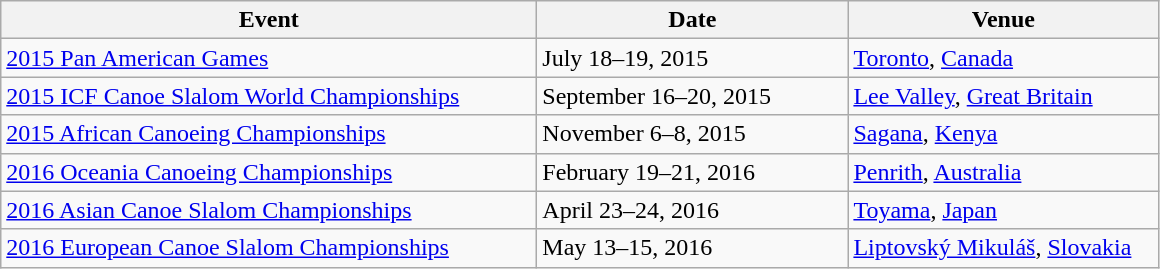<table class=wikitable>
<tr>
<th width=350>Event</th>
<th width=200>Date</th>
<th width=200>Venue</th>
</tr>
<tr>
<td><a href='#'>2015 Pan American Games</a></td>
<td>July 18–19, 2015</td>
<td> <a href='#'>Toronto</a>, <a href='#'>Canada</a></td>
</tr>
<tr>
<td><a href='#'>2015 ICF Canoe Slalom World Championships</a></td>
<td>September 16–20, 2015</td>
<td> <a href='#'>Lee Valley</a>, <a href='#'>Great Britain</a></td>
</tr>
<tr>
<td><a href='#'>2015 African Canoeing Championships</a></td>
<td>November 6–8, 2015</td>
<td> <a href='#'>Sagana</a>, <a href='#'>Kenya</a></td>
</tr>
<tr>
<td><a href='#'>2016 Oceania Canoeing Championships</a></td>
<td>February 19–21, 2016</td>
<td> <a href='#'>Penrith</a>, <a href='#'>Australia</a></td>
</tr>
<tr>
<td><a href='#'>2016 Asian Canoe Slalom Championships</a></td>
<td>April 23–24, 2016</td>
<td> <a href='#'>Toyama</a>, <a href='#'>Japan</a></td>
</tr>
<tr>
<td><a href='#'>2016 European Canoe Slalom Championships</a></td>
<td>May 13–15, 2016</td>
<td> <a href='#'>Liptovský Mikuláš</a>, <a href='#'>Slovakia</a></td>
</tr>
</table>
